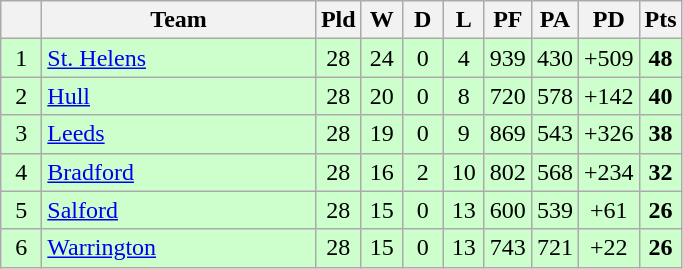<table class="wikitable" style="text-align:center">
<tr>
<th style="width:20px;" abbr="Position"> </th>
<th style="width:175px;">Team</th>
<th style="width:20px;" abbr="Played">Pld</th>
<th style="width:20px;" abbr="Won">W</th>
<th style="width:20px;" abbr="Drawn">D</th>
<th style="width:20px;" abbr="Lost">L</th>
<th style="width:20px;" abbr="Points for">PF</th>
<th style="width:20px;" abbr="Points against">PA</th>
<th style="width:20px;" abbr="Points difference">PD</th>
<th style="width:20px;" abbr="Points">Pts</th>
</tr>
<tr style="background:#cfc;">
<td>1</td>
<td style="text-align:left;"> <a href='#'>St. Helens</a></td>
<td>28</td>
<td>24</td>
<td>0</td>
<td>4</td>
<td>939</td>
<td>430</td>
<td>+509</td>
<td><strong>48</strong></td>
</tr>
<tr style="background:#cfc;">
<td>2</td>
<td style="text-align:left;"> <a href='#'>Hull</a></td>
<td>28</td>
<td>20</td>
<td>0</td>
<td>8</td>
<td>720</td>
<td>578</td>
<td>+142</td>
<td><strong>40</strong></td>
</tr>
<tr style="background:#cfc;">
<td>3</td>
<td style="text-align:left;"> <a href='#'>Leeds</a></td>
<td>28</td>
<td>19</td>
<td>0</td>
<td>9</td>
<td>869</td>
<td>543</td>
<td>+326</td>
<td><strong>38</strong></td>
</tr>
<tr style="background:#cfc;">
<td>4</td>
<td style="text-align:left;"> <a href='#'>Bradford</a></td>
<td>28</td>
<td>16</td>
<td>2</td>
<td>10</td>
<td>802</td>
<td>568</td>
<td>+234</td>
<td><strong>32</strong></td>
</tr>
<tr style="background:#cfc;">
<td>5</td>
<td style="text-align:left;"> <a href='#'>Salford</a></td>
<td>28</td>
<td>15</td>
<td>0</td>
<td>13</td>
<td>600</td>
<td>539</td>
<td>+61</td>
<td><strong>26</strong></td>
</tr>
<tr style="background:#cfc;">
<td>6</td>
<td style="text-align:left;"> <a href='#'>Warrington</a></td>
<td>28</td>
<td>15</td>
<td>0</td>
<td>13</td>
<td>743</td>
<td>721</td>
<td>+22</td>
<td><strong>26</strong></td>
</tr>
</table>
